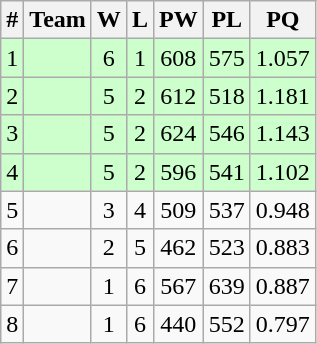<table class="wikitable" align="center"|>
<tr>
<th>#</th>
<th>Team</th>
<th>W</th>
<th>L</th>
<th>PW</th>
<th>PL</th>
<th>PQ</th>
</tr>
<tr style="text-align:center; background:#CCFFCC;">
<td>1</td>
<td align=left></td>
<td>6</td>
<td>1</td>
<td>608</td>
<td>575</td>
<td>1.057</td>
</tr>
<tr style="text-align:center; background:#CCFFCC;">
<td>2</td>
<td align=left></td>
<td>5</td>
<td>2</td>
<td>612</td>
<td>518</td>
<td>1.181</td>
</tr>
<tr style="text-align:center; background:#CCFFCC;">
<td>3</td>
<td align=left></td>
<td>5</td>
<td>2</td>
<td>624</td>
<td>546</td>
<td>1.143</td>
</tr>
<tr style="text-align:center; background:#CCFFCC;">
<td>4</td>
<td align=left></td>
<td>5</td>
<td>2</td>
<td>596</td>
<td>541</td>
<td>1.102</td>
</tr>
<tr style="text-align:center;">
<td>5</td>
<td align=left></td>
<td>3</td>
<td>4</td>
<td>509</td>
<td>537</td>
<td>0.948</td>
</tr>
<tr style="text-align:center;">
<td>6</td>
<td align=left></td>
<td>2</td>
<td>5</td>
<td>462</td>
<td>523</td>
<td>0.883</td>
</tr>
<tr style="text-align:center;">
<td>7</td>
<td align=left></td>
<td>1</td>
<td>6</td>
<td>567</td>
<td>639</td>
<td>0.887</td>
</tr>
<tr style="text-align:center;">
<td>8</td>
<td align=left></td>
<td>1</td>
<td>6</td>
<td>440</td>
<td>552</td>
<td>0.797</td>
</tr>
</table>
